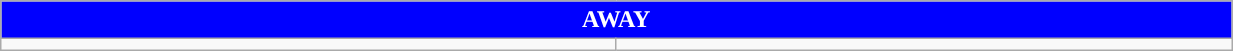<table class="wikitable collapsible collapsed" style="width:65%">
<tr>
<th colspan=6 ! style="color:white; background:blue">AWAY</th>
</tr>
<tr>
<td></td>
<td></td>
</tr>
</table>
